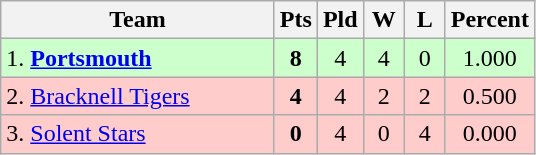<table class="wikitable" style="text-align: center;">
<tr>
<th width="175">Team</th>
<th width="20" abbr="Points">Pts</th>
<th width="20" abbr="Played">Pld</th>
<th width="20" abbr="Won">W</th>
<th width="20" abbr="Lost">L</th>
<th width="20" abbr="Percentage">Percent</th>
</tr>
<tr style="background: #ccffcc;">
<td style="text-align:left;">1. <strong><a href='#'>Portsmouth</a></strong></td>
<td><strong>8</strong></td>
<td>4</td>
<td>4</td>
<td>0</td>
<td>1.000</td>
</tr>
<tr style="background: #ffcccc;">
<td style="text-align:left;">2. <a href='#'>Bracknell Tigers</a></td>
<td><strong>4</strong></td>
<td>4</td>
<td>2</td>
<td>2</td>
<td>0.500</td>
</tr>
<tr style="background: #ffcccc;">
<td style="text-align:left;">3. <a href='#'>Solent Stars</a></td>
<td><strong>0</strong></td>
<td>4</td>
<td>0</td>
<td>4</td>
<td>0.000</td>
</tr>
</table>
